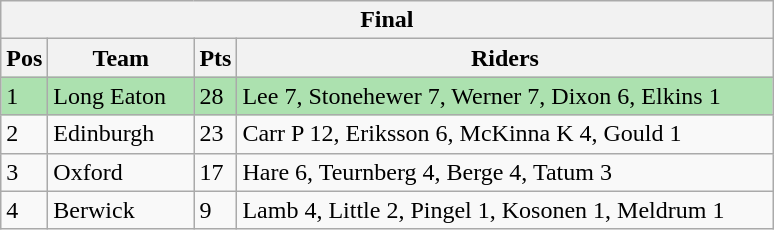<table class="wikitable">
<tr>
<th colspan="4">Final</th>
</tr>
<tr>
<th width=20>Pos</th>
<th width=90>Team</th>
<th width=20>Pts</th>
<th width=350>Riders</th>
</tr>
<tr style="background:#ACE1AF;">
<td>1</td>
<td align=left>Long Eaton</td>
<td>28</td>
<td>Lee 7, Stonehewer 7, Werner 7, Dixon 6, Elkins 1</td>
</tr>
<tr>
<td>2</td>
<td align=left>Edinburgh</td>
<td>23</td>
<td>Carr P 12, Eriksson 6, McKinna K 4, Gould 1</td>
</tr>
<tr>
<td>3</td>
<td align=left>Oxford</td>
<td>17</td>
<td>Hare 6, Teurnberg 4, Berge 4, Tatum 3</td>
</tr>
<tr>
<td>4</td>
<td align=left>Berwick</td>
<td>9</td>
<td>Lamb 4, Little 2, Pingel 1, Kosonen 1, Meldrum 1</td>
</tr>
</table>
